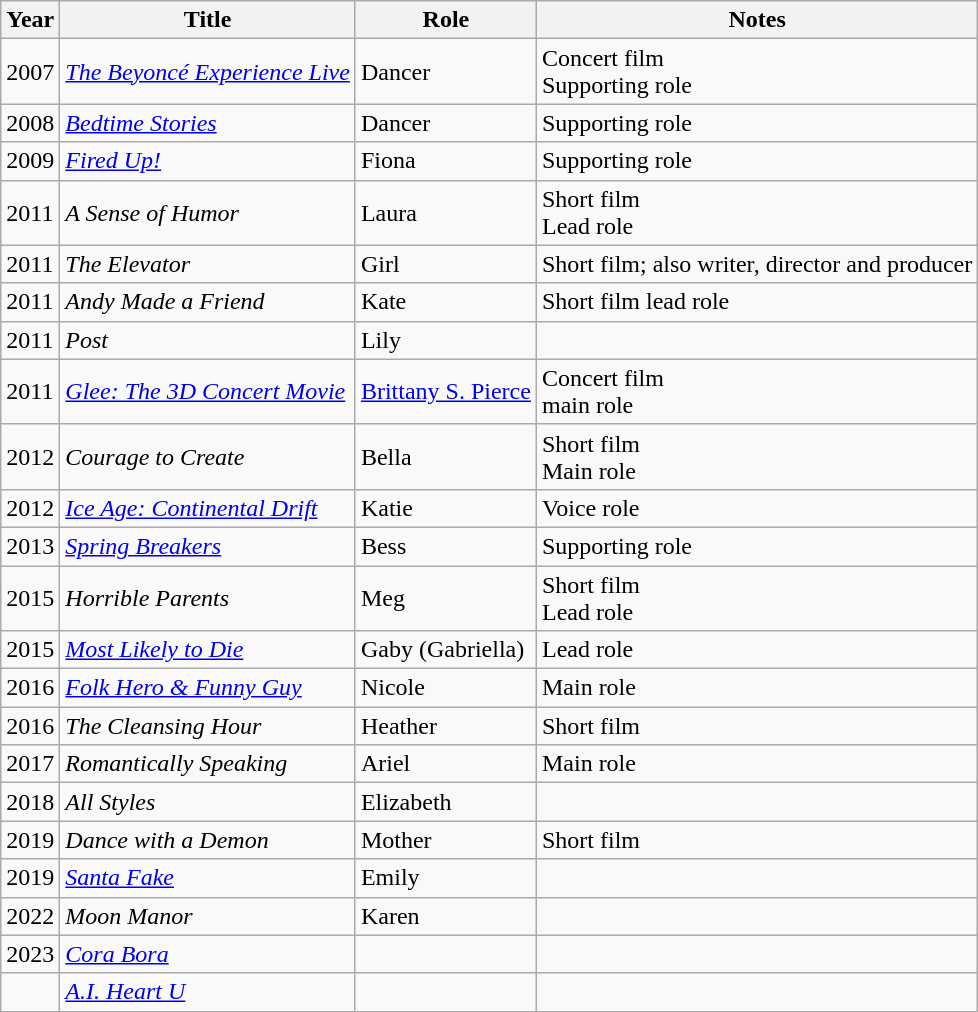<table class="wikitable sortable plainrowheaders">
<tr>
<th scope="col">Year</th>
<th scope="col">Title</th>
<th scope="col">Role</th>
<th scope="col">Notes</th>
</tr>
<tr>
<td>2007</td>
<td><em><a href='#'>The Beyoncé Experience Live</a></em></td>
<td>Dancer</td>
<td>Concert film<br>Supporting role</td>
</tr>
<tr>
<td>2008</td>
<td><em><a href='#'>Bedtime Stories</a></em></td>
<td>Dancer</td>
<td>Supporting role</td>
</tr>
<tr>
<td>2009</td>
<td><em><a href='#'>Fired Up!</a></em></td>
<td>Fiona</td>
<td>Supporting role</td>
</tr>
<tr>
<td>2011</td>
<td><em>A Sense of Humor</em></td>
<td>Laura</td>
<td>Short film<br>Lead role</td>
</tr>
<tr>
<td>2011</td>
<td><em>The Elevator</em></td>
<td>Girl</td>
<td>Short film; also writer, director and producer</td>
</tr>
<tr lead role>
<td>2011</td>
<td><em>Andy Made a Friend</em></td>
<td>Kate</td>
<td>Short film lead role</td>
</tr>
<tr>
<td>2011</td>
<td><em>Post</em></td>
<td>Lily</td>
<td></td>
</tr>
<tr>
<td>2011</td>
<td><em><a href='#'>Glee: The 3D Concert Movie</a></em></td>
<td><a href='#'>Brittany S. Pierce</a></td>
<td>Concert film<br>main role</td>
</tr>
<tr>
<td>2012</td>
<td><em>Courage to Create</em></td>
<td>Bella</td>
<td>Short film<br>Main role</td>
</tr>
<tr>
<td>2012</td>
<td><em><a href='#'>Ice Age: Continental Drift</a></em></td>
<td>Katie</td>
<td>Voice role</td>
</tr>
<tr>
<td>2013</td>
<td><em><a href='#'>Spring Breakers</a></em></td>
<td>Bess</td>
<td>Supporting role</td>
</tr>
<tr>
<td>2015</td>
<td><em>Horrible Parents</em></td>
<td>Meg</td>
<td>Short film<br>Lead role</td>
</tr>
<tr>
<td>2015</td>
<td><em><a href='#'>Most Likely to Die</a></em></td>
<td>Gaby (Gabriella)</td>
<td>Lead role</td>
</tr>
<tr>
<td>2016</td>
<td><em><a href='#'>Folk Hero & Funny Guy</a></em></td>
<td>Nicole</td>
<td>Main role</td>
</tr>
<tr>
<td>2016</td>
<td><em>The Cleansing Hour</em></td>
<td>Heather</td>
<td>Short film</td>
</tr>
<tr>
<td>2017</td>
<td><em>Romantically Speaking</em></td>
<td>Ariel</td>
<td>Main role</td>
</tr>
<tr>
<td>2018</td>
<td><em>All Styles</em></td>
<td>Elizabeth</td>
<td></td>
</tr>
<tr>
<td>2019</td>
<td><em>Dance with a Demon</em></td>
<td>Mother</td>
<td>Short film</td>
</tr>
<tr>
<td>2019</td>
<td><em><a href='#'>Santa Fake</a></em></td>
<td>Emily</td>
<td></td>
</tr>
<tr>
<td>2022</td>
<td><em>Moon Manor</em></td>
<td>Karen</td>
<td></td>
</tr>
<tr>
<td>2023</td>
<td><em><a href='#'>Cora Bora</a></em></td>
<td></td>
<td></td>
</tr>
<tr>
<td></td>
<td><em><a href='#'>A.I. Heart U</a></em></td>
<td></td>
<td></td>
</tr>
</table>
